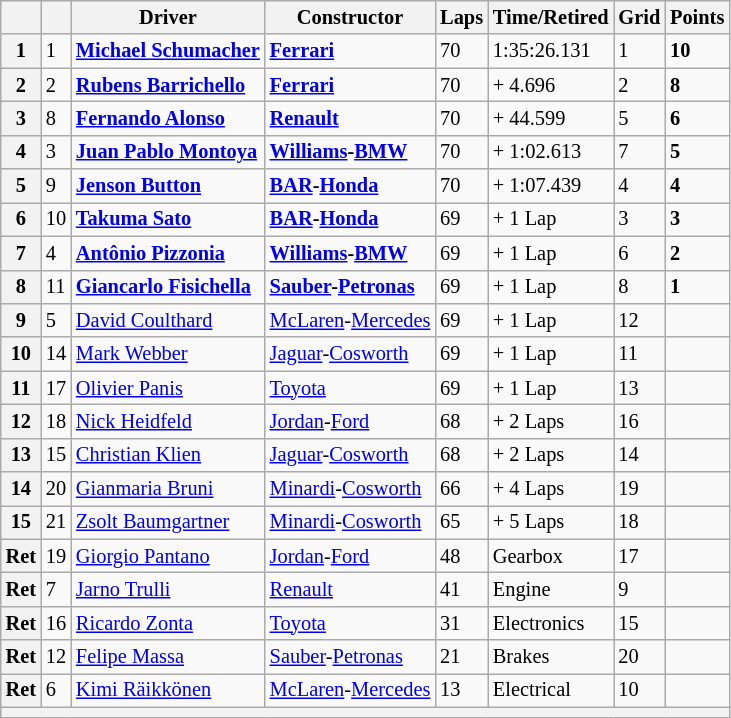<table class="wikitable" style="font-size: 85%;">
<tr>
<th></th>
<th></th>
<th>Driver</th>
<th>Constructor</th>
<th>Laps</th>
<th>Time/Retired</th>
<th>Grid</th>
<th>Points</th>
</tr>
<tr>
<th>1</th>
<td>1</td>
<td> <strong><a href='#'>Michael Schumacher</a></strong></td>
<td><strong><a href='#'>Ferrari</a></strong></td>
<td>70</td>
<td>1:35:26.131</td>
<td>1</td>
<td><strong>10</strong></td>
</tr>
<tr>
<th>2</th>
<td>2</td>
<td> <strong><a href='#'>Rubens Barrichello</a></strong></td>
<td><strong><a href='#'>Ferrari</a></strong></td>
<td>70</td>
<td>+ 4.696</td>
<td>2</td>
<td><strong>8</strong></td>
</tr>
<tr>
<th>3</th>
<td>8</td>
<td> <strong><a href='#'>Fernando Alonso</a></strong></td>
<td><strong><a href='#'>Renault</a></strong></td>
<td>70</td>
<td>+ 44.599</td>
<td>5</td>
<td><strong>6</strong></td>
</tr>
<tr>
<th>4</th>
<td>3</td>
<td> <strong><a href='#'>Juan Pablo Montoya</a></strong></td>
<td><strong><a href='#'>Williams</a>-<a href='#'>BMW</a></strong></td>
<td>70</td>
<td>+ 1:02.613</td>
<td>7</td>
<td><strong>5</strong></td>
</tr>
<tr>
<th>5</th>
<td>9</td>
<td> <strong><a href='#'>Jenson Button</a></strong></td>
<td><strong><a href='#'>BAR</a>-<a href='#'>Honda</a></strong></td>
<td>70</td>
<td>+ 1:07.439</td>
<td>4</td>
<td><strong>4</strong></td>
</tr>
<tr>
<th>6</th>
<td>10</td>
<td> <strong><a href='#'>Takuma Sato</a></strong></td>
<td><strong><a href='#'>BAR</a>-<a href='#'>Honda</a></strong></td>
<td>69</td>
<td>+ 1 Lap</td>
<td>3</td>
<td><strong>3</strong></td>
</tr>
<tr>
<th>7</th>
<td>4</td>
<td> <strong><a href='#'>Antônio Pizzonia</a></strong></td>
<td><strong><a href='#'>Williams</a>-<a href='#'>BMW</a></strong></td>
<td>69</td>
<td>+ 1 Lap</td>
<td>6</td>
<td><strong>2</strong></td>
</tr>
<tr>
<th>8</th>
<td>11</td>
<td> <strong><a href='#'>Giancarlo Fisichella</a></strong></td>
<td><strong><a href='#'>Sauber</a>-<a href='#'>Petronas</a></strong></td>
<td>69</td>
<td>+ 1 Lap</td>
<td>8</td>
<td><strong>1</strong></td>
</tr>
<tr>
<th>9</th>
<td>5</td>
<td> <a href='#'>David Coulthard</a></td>
<td><a href='#'>McLaren</a>-<a href='#'>Mercedes</a></td>
<td>69</td>
<td>+ 1 Lap</td>
<td>12</td>
<td> </td>
</tr>
<tr>
<th>10</th>
<td>14</td>
<td> <a href='#'>Mark Webber</a></td>
<td><a href='#'>Jaguar</a>-<a href='#'>Cosworth</a></td>
<td>69</td>
<td>+ 1 Lap</td>
<td>11</td>
<td> </td>
</tr>
<tr>
<th>11</th>
<td>17</td>
<td> <a href='#'>Olivier Panis</a></td>
<td><a href='#'>Toyota</a></td>
<td>69</td>
<td>+ 1 Lap</td>
<td>13</td>
<td> </td>
</tr>
<tr>
<th>12</th>
<td>18</td>
<td> <a href='#'>Nick Heidfeld</a></td>
<td><a href='#'>Jordan</a>-<a href='#'>Ford</a></td>
<td>68</td>
<td>+ 2 Laps</td>
<td>16</td>
<td> </td>
</tr>
<tr>
<th>13</th>
<td>15</td>
<td> <a href='#'>Christian Klien</a></td>
<td><a href='#'>Jaguar</a>-<a href='#'>Cosworth</a></td>
<td>68</td>
<td>+ 2 Laps</td>
<td>14</td>
<td> </td>
</tr>
<tr>
<th>14</th>
<td>20</td>
<td> <a href='#'>Gianmaria Bruni</a></td>
<td><a href='#'>Minardi</a>-<a href='#'>Cosworth</a></td>
<td>66</td>
<td>+ 4 Laps</td>
<td>19</td>
<td> </td>
</tr>
<tr>
<th>15</th>
<td>21</td>
<td> <a href='#'>Zsolt Baumgartner</a></td>
<td><a href='#'>Minardi</a>-<a href='#'>Cosworth</a></td>
<td>65</td>
<td>+ 5 Laps</td>
<td>18</td>
<td> </td>
</tr>
<tr>
<th>Ret</th>
<td>19</td>
<td> <a href='#'>Giorgio Pantano</a></td>
<td><a href='#'>Jordan</a>-<a href='#'>Ford</a></td>
<td>48</td>
<td>Gearbox</td>
<td>17</td>
<td> </td>
</tr>
<tr>
<th>Ret</th>
<td>7</td>
<td> <a href='#'>Jarno Trulli</a></td>
<td><a href='#'>Renault</a></td>
<td>41</td>
<td>Engine</td>
<td>9</td>
<td> </td>
</tr>
<tr>
<th>Ret</th>
<td>16</td>
<td> <a href='#'>Ricardo Zonta</a></td>
<td><a href='#'>Toyota</a></td>
<td>31</td>
<td>Electronics</td>
<td>15</td>
<td> </td>
</tr>
<tr>
<th>Ret</th>
<td>12</td>
<td> <a href='#'>Felipe Massa</a></td>
<td><a href='#'>Sauber</a>-<a href='#'>Petronas</a></td>
<td>21</td>
<td>Brakes</td>
<td>20</td>
<td> </td>
</tr>
<tr>
<th>Ret</th>
<td>6</td>
<td> <a href='#'>Kimi Räikkönen</a></td>
<td><a href='#'>McLaren</a>-<a href='#'>Mercedes</a></td>
<td>13</td>
<td>Electrical</td>
<td>10</td>
<td> </td>
</tr>
<tr>
<th colspan="8"></th>
</tr>
</table>
